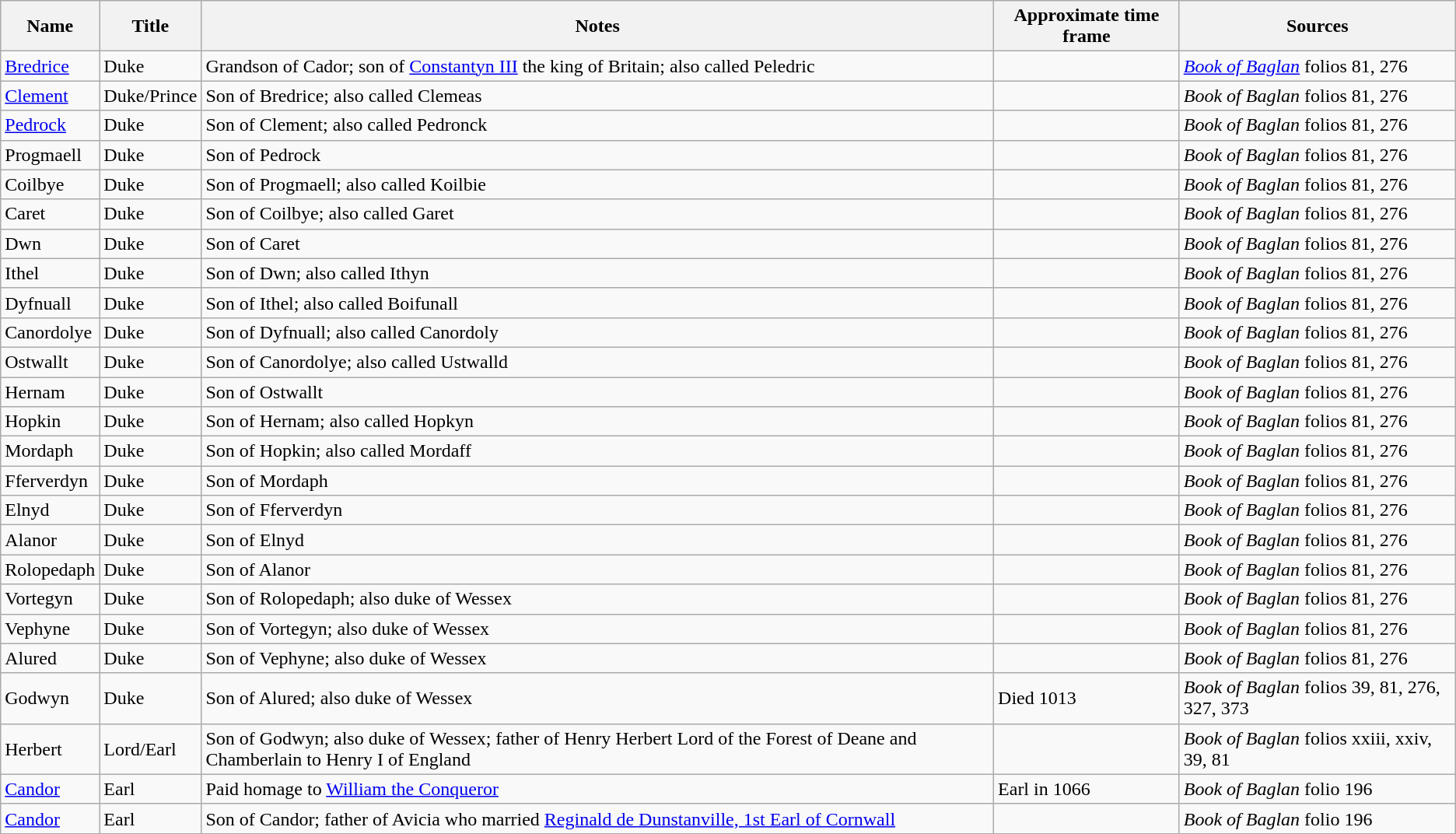<table class="wikitable">
<tr>
<th>Name</th>
<th>Title</th>
<th>Notes</th>
<th>Approximate time frame</th>
<th>Sources</th>
</tr>
<tr>
<td><a href='#'>Bredrice</a></td>
<td>Duke</td>
<td>Grandson of Cador; son of <a href='#'>Constantyn III</a> the king of Britain; also called Peledric</td>
<td></td>
<td><em><a href='#'>Book of Baglan</a></em> folios 81, 276</td>
</tr>
<tr>
<td><a href='#'>Clement</a></td>
<td>Duke/Prince</td>
<td>Son of Bredrice; also called Clemeas</td>
<td></td>
<td><em>Book of Baglan</em> folios 81, 276</td>
</tr>
<tr>
<td><a href='#'>Pedrock</a></td>
<td>Duke</td>
<td>Son of Clement; also called Pedronck</td>
<td></td>
<td><em>Book of Baglan</em> folios 81, 276</td>
</tr>
<tr>
<td>Progmaell</td>
<td>Duke</td>
<td>Son of Pedrock</td>
<td></td>
<td><em>Book of Baglan</em> folios 81, 276</td>
</tr>
<tr>
<td>Coilbye</td>
<td>Duke</td>
<td>Son of Progmaell; also called Koilbie</td>
<td></td>
<td><em>Book of Baglan</em> folios 81, 276</td>
</tr>
<tr>
<td>Caret</td>
<td>Duke</td>
<td>Son of Coilbye; also called Garet</td>
<td></td>
<td><em>Book of Baglan</em> folios 81, 276</td>
</tr>
<tr>
<td>Dwn</td>
<td>Duke</td>
<td>Son of Caret</td>
<td></td>
<td><em>Book of Baglan</em> folios 81, 276</td>
</tr>
<tr>
<td>Ithel</td>
<td>Duke</td>
<td>Son of Dwn; also called Ithyn</td>
<td></td>
<td><em>Book of Baglan</em> folios 81, 276</td>
</tr>
<tr>
<td>Dyfnuall</td>
<td>Duke</td>
<td>Son of Ithel; also called Boifunall</td>
<td></td>
<td><em>Book of Baglan</em> folios 81, 276</td>
</tr>
<tr>
<td>Canordolye</td>
<td>Duke</td>
<td>Son of Dyfnuall; also called Canordoly</td>
<td></td>
<td><em>Book of Baglan</em> folios 81, 276</td>
</tr>
<tr>
<td>Ostwallt</td>
<td>Duke</td>
<td>Son of Canordolye; also called Ustwalld</td>
<td></td>
<td><em>Book of Baglan</em> folios 81, 276</td>
</tr>
<tr>
<td>Hernam</td>
<td>Duke</td>
<td>Son of Ostwallt</td>
<td></td>
<td><em>Book of Baglan</em> folios 81, 276</td>
</tr>
<tr>
<td>Hopkin</td>
<td>Duke</td>
<td>Son of Hernam; also called Hopkyn</td>
<td></td>
<td><em>Book of Baglan</em> folios 81, 276</td>
</tr>
<tr>
<td>Mordaph</td>
<td>Duke</td>
<td>Son of Hopkin; also called Mordaff</td>
<td></td>
<td><em>Book of Baglan</em> folios 81, 276</td>
</tr>
<tr>
<td>Fferverdyn</td>
<td>Duke</td>
<td>Son of Mordaph</td>
<td></td>
<td><em>Book of Baglan</em> folios 81, 276</td>
</tr>
<tr>
<td>Elnyd</td>
<td>Duke</td>
<td>Son of Fferverdyn</td>
<td></td>
<td><em>Book of Baglan</em> folios 81, 276</td>
</tr>
<tr>
<td>Alanor</td>
<td>Duke</td>
<td>Son of Elnyd</td>
<td></td>
<td><em>Book of Baglan</em> folios 81, 276</td>
</tr>
<tr>
<td>Rolopedaph</td>
<td>Duke</td>
<td>Son of Alanor</td>
<td></td>
<td><em>Book of Baglan</em> folios 81, 276</td>
</tr>
<tr>
<td>Vortegyn</td>
<td>Duke</td>
<td>Son of Rolopedaph; also duke of Wessex</td>
<td></td>
<td><em>Book of Baglan</em> folios 81, 276</td>
</tr>
<tr>
<td>Vephyne</td>
<td>Duke</td>
<td>Son of Vortegyn; also duke of Wessex</td>
<td></td>
<td><em>Book of Baglan</em> folios 81, 276</td>
</tr>
<tr>
<td>Alured</td>
<td>Duke</td>
<td>Son of Vephyne; also duke of Wessex</td>
<td></td>
<td><em>Book of Baglan</em> folios 81, 276</td>
</tr>
<tr>
<td>Godwyn</td>
<td>Duke</td>
<td>Son of Alured; also duke of Wessex</td>
<td>Died 1013</td>
<td><em>Book of Baglan</em> folios 39, 81, 276, 327, 373</td>
</tr>
<tr>
<td>Herbert</td>
<td>Lord/Earl</td>
<td>Son of Godwyn; also duke of Wessex; father of Henry Herbert Lord of the Forest of Deane and Chamberlain to Henry I of England</td>
<td></td>
<td><em>Book of Baglan</em> folios xxiii, xxiv, 39, 81</td>
</tr>
<tr>
<td><a href='#'>Candor</a></td>
<td>Earl</td>
<td>Paid homage to <a href='#'>William the Conqueror</a></td>
<td>Earl in 1066</td>
<td><em>Book of Baglan</em> folio 196</td>
</tr>
<tr>
<td><a href='#'>Candor</a></td>
<td>Earl</td>
<td>Son of Candor; father of Avicia who married <a href='#'>Reginald de Dunstanville, 1st Earl of Cornwall</a></td>
<td></td>
<td><em>Book of Baglan</em> folio 196</td>
</tr>
</table>
